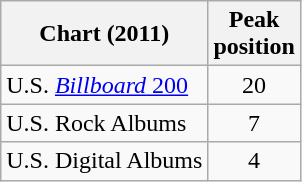<table class="wikitable">
<tr>
<th>Chart (2011)</th>
<th>Peak<br>position</th>
</tr>
<tr>
<td>U.S. <a href='#'><em>Billboard</em> 200</a></td>
<td align="center">20</td>
</tr>
<tr>
<td>U.S. Rock Albums</td>
<td align="center">7</td>
</tr>
<tr>
<td>U.S. Digital Albums</td>
<td align="center">4</td>
</tr>
</table>
